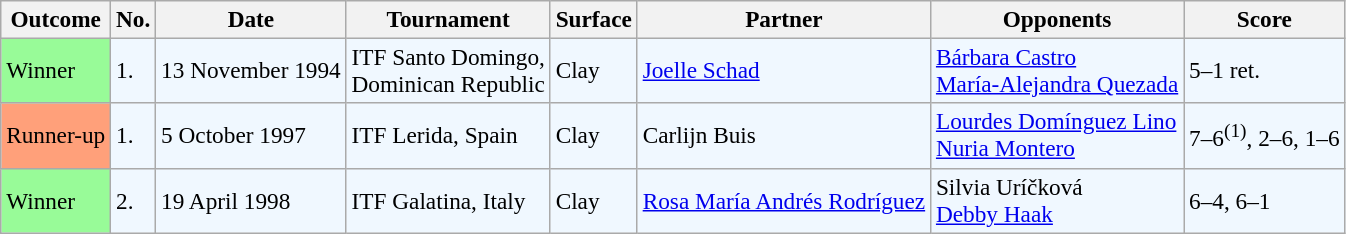<table class="sortable wikitable" style=font-size:97%>
<tr>
<th>Outcome</th>
<th>No.</th>
<th>Date</th>
<th>Tournament</th>
<th>Surface</th>
<th>Partner</th>
<th>Opponents</th>
<th class="unsortable">Score</th>
</tr>
<tr style="background:#f0f8ff;">
<td style="background:#98fb98;">Winner</td>
<td>1.</td>
<td>13 November 1994</td>
<td>ITF Santo Domingo,<br>Dominican Republic</td>
<td>Clay</td>
<td> <a href='#'>Joelle Schad</a></td>
<td> <a href='#'>Bárbara Castro</a> <br>  <a href='#'>María-Alejandra Quezada</a></td>
<td>5–1 ret.</td>
</tr>
<tr style="background:#f0f8ff;">
<td bgcolor="FFA07A">Runner-up</td>
<td>1.</td>
<td>5 October 1997</td>
<td>ITF Lerida, Spain</td>
<td>Clay</td>
<td> Carlijn Buis</td>
<td> <a href='#'>Lourdes Domínguez Lino</a> <br>  <a href='#'>Nuria Montero</a></td>
<td>7–6<sup>(1)</sup>, 2–6, 1–6</td>
</tr>
<tr style="background:#f0f8ff;">
<td bgcolor="98FB98">Winner</td>
<td>2.</td>
<td>19 April 1998</td>
<td>ITF Galatina, Italy</td>
<td>Clay</td>
<td> <a href='#'>Rosa María Andrés Rodríguez</a></td>
<td> Silvia Uríčková <br>  <a href='#'>Debby Haak</a></td>
<td>6–4, 6–1</td>
</tr>
</table>
